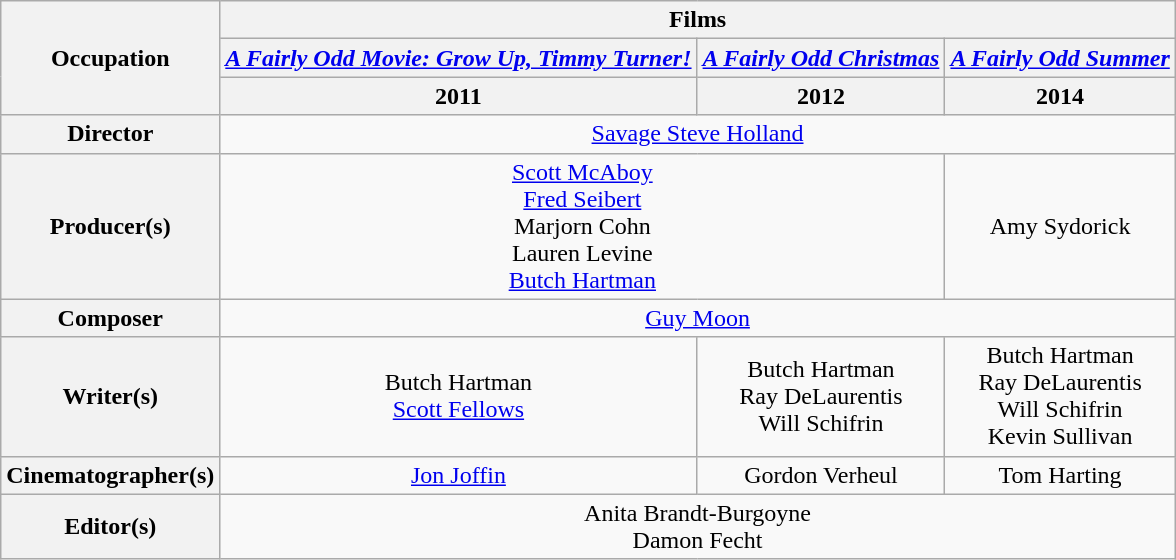<table class="wikitable" style="text-align:center;">
<tr>
<th rowspan="3">Occupation</th>
<th colspan="3">Films</th>
</tr>
<tr>
<th><em><a href='#'>A Fairly Odd Movie: Grow Up, Timmy Turner!</a></em></th>
<th><em><a href='#'>A Fairly Odd Christmas</a></em></th>
<th><em><a href='#'>A Fairly Odd Summer</a></em></th>
</tr>
<tr>
<th>2011</th>
<th>2012</th>
<th>2014</th>
</tr>
<tr>
<th>Director</th>
<td colspan="3"><a href='#'>Savage Steve Holland</a></td>
</tr>
<tr>
<th>Producer(s)</th>
<td colspan="2"><a href='#'>Scott McAboy</a><br><a href='#'>Fred Seibert</a><br>Marjorn Cohn<br>Lauren Levine<br><a href='#'>Butch Hartman</a></td>
<td>Amy Sydorick</td>
</tr>
<tr>
<th>Composer</th>
<td colspan="3"><a href='#'>Guy Moon</a></td>
</tr>
<tr>
<th>Writer(s)</th>
<td>Butch Hartman<br><a href='#'>Scott Fellows</a></td>
<td>Butch Hartman<br>Ray DeLaurentis<br>Will Schifrin</td>
<td>Butch Hartman<br>Ray DeLaurentis<br>Will Schifrin<br>Kevin Sullivan</td>
</tr>
<tr>
<th>Cinematographer(s)</th>
<td><a href='#'>Jon Joffin</a></td>
<td>Gordon Verheul</td>
<td>Tom Harting</td>
</tr>
<tr>
<th>Editor(s)</th>
<td colspan="3">Anita Brandt-Burgoyne<br>Damon Fecht</td>
</tr>
</table>
